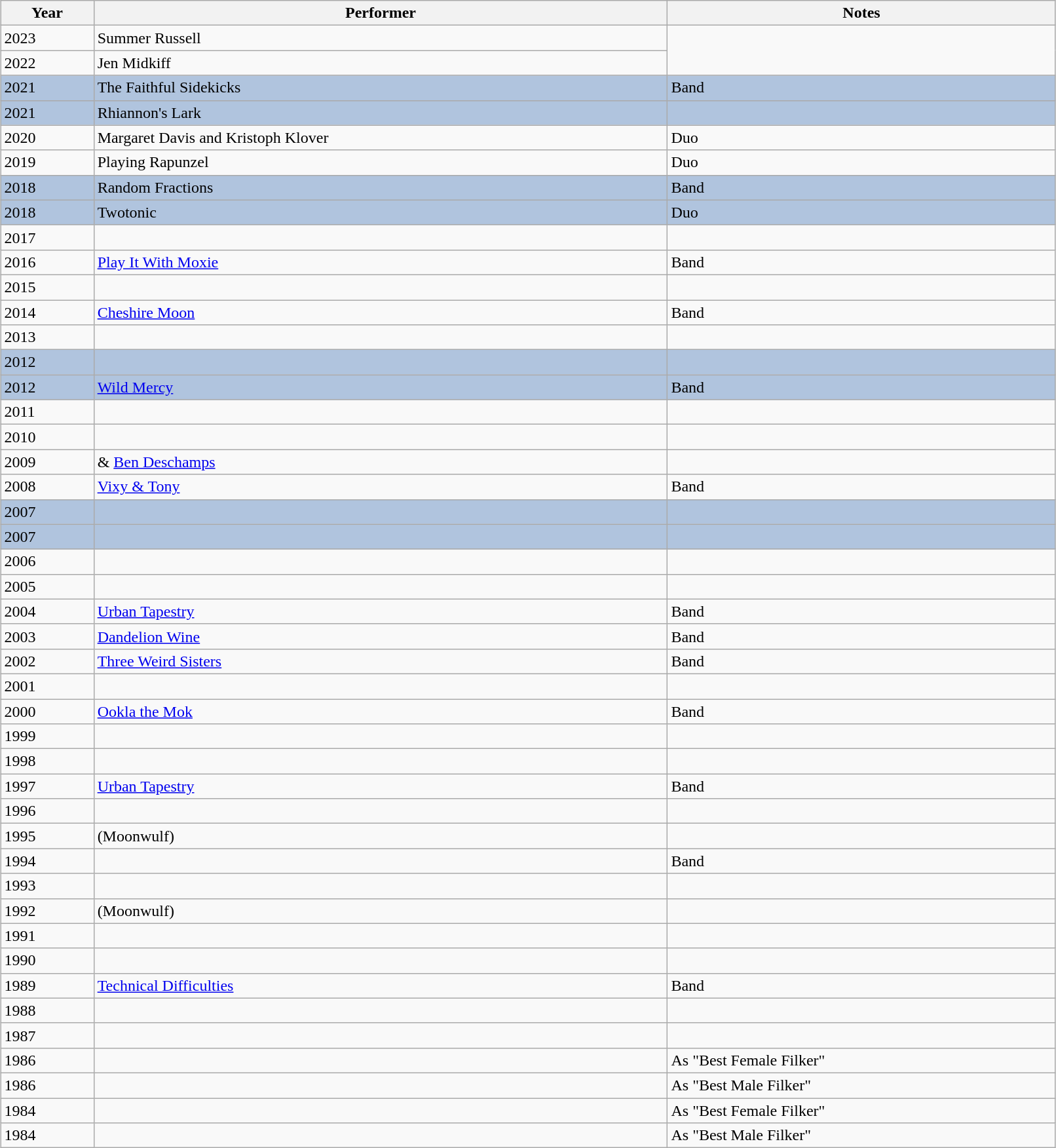<table class="sortable wikitable" width="85%" cellpadding="5" style="margin: 1em auto 1em auto">
<tr>
<th>Year</th>
<th>Performer</th>
<th>Notes</th>
</tr>
<tr>
<td>2023</td>
<td>Summer Russell  </td>
</tr>
<tr>
<td>2022</td>
<td>Jen Midkiff  </td>
</tr>
<tr style="background:#B0C4DE;">
<td>2021</td>
<td>The Faithful Sidekicks</td>
<td>Band</td>
</tr>
<tr style="background:#B0C4DE;">
<td>2021</td>
<td>Rhiannon's Lark</td>
<td></td>
</tr>
<tr>
<td>2020</td>
<td>Margaret Davis and Kristoph Klover </td>
<td>Duo</td>
</tr>
<tr>
<td>2019</td>
<td>Playing Rapunzel </td>
<td>Duo</td>
</tr>
<tr style="background:#B0C4DE;">
<td>2018</td>
<td>Random Fractions </td>
<td>Band</td>
</tr>
<tr style="background:#B0C4DE;">
<td>2018</td>
<td>Twotonic </td>
<td>Duo</td>
</tr>
<tr>
<td>2017</td>
<td> </td>
<td></td>
</tr>
<tr>
<td>2016</td>
<td><a href='#'>Play It With Moxie</a></td>
<td>Band</td>
</tr>
<tr>
<td>2015</td>
<td> </td>
<td></td>
</tr>
<tr>
<td>2014</td>
<td><a href='#'>Cheshire Moon</a></td>
<td>Band</td>
</tr>
<tr>
<td>2013</td>
<td></td>
<td></td>
</tr>
<tr style="background:#B0C4DE;">
<td>2012</td>
<td></td>
<td></td>
</tr>
<tr style="background:#B0C4DE;">
<td>2012</td>
<td><a href='#'>Wild Mercy</a></td>
<td>Band</td>
</tr>
<tr>
<td>2011</td>
<td></td>
<td></td>
</tr>
<tr>
<td>2010</td>
<td></td>
<td></td>
</tr>
<tr>
<td>2009</td>
<td> & <a href='#'>Ben Deschamps</a></td>
<td></td>
</tr>
<tr>
<td>2008</td>
<td><a href='#'>Vixy & Tony</a></td>
<td>Band</td>
</tr>
<tr style="background:#B0C4DE;">
<td>2007</td>
<td></td>
<td></td>
</tr>
<tr style="background:#B0C4DE;">
<td>2007</td>
<td></td>
<td></td>
</tr>
<tr>
<td>2006</td>
<td></td>
<td></td>
</tr>
<tr>
<td>2005</td>
<td></td>
<td></td>
</tr>
<tr>
<td>2004</td>
<td><a href='#'>Urban Tapestry</a></td>
<td>Band</td>
</tr>
<tr>
<td>2003</td>
<td><a href='#'>Dandelion Wine</a></td>
<td>Band</td>
</tr>
<tr>
<td>2002</td>
<td><a href='#'>Three Weird Sisters</a></td>
<td>Band</td>
</tr>
<tr>
<td>2001</td>
<td></td>
<td></td>
</tr>
<tr>
<td>2000</td>
<td><a href='#'>Ookla the Mok</a></td>
<td>Band</td>
</tr>
<tr>
<td>1999</td>
<td></td>
<td></td>
</tr>
<tr>
<td>1998</td>
<td></td>
<td></td>
</tr>
<tr>
<td>1997</td>
<td><a href='#'>Urban Tapestry</a></td>
<td>Band</td>
</tr>
<tr>
<td>1996</td>
<td></td>
<td></td>
</tr>
<tr>
<td>1995</td>
<td> (Moonwulf)</td>
<td></td>
</tr>
<tr>
<td>1994</td>
<td></td>
<td>Band</td>
</tr>
<tr>
<td>1993</td>
<td></td>
<td></td>
</tr>
<tr>
<td>1992</td>
<td> (Moonwulf)</td>
<td></td>
</tr>
<tr>
<td>1991</td>
<td></td>
<td></td>
</tr>
<tr>
<td>1990</td>
<td></td>
<td></td>
</tr>
<tr>
<td>1989</td>
<td><a href='#'>Technical Difficulties</a></td>
<td>Band</td>
</tr>
<tr>
<td>1988</td>
<td></td>
<td></td>
</tr>
<tr>
<td>1987</td>
<td></td>
<td></td>
</tr>
<tr>
<td>1986</td>
<td></td>
<td>As "Best Female Filker"</td>
</tr>
<tr>
<td>1986</td>
<td></td>
<td>As "Best Male Filker"</td>
</tr>
<tr>
<td>1984</td>
<td></td>
<td>As "Best Female Filker"</td>
</tr>
<tr>
<td>1984</td>
<td></td>
<td>As "Best Male Filker"</td>
</tr>
</table>
